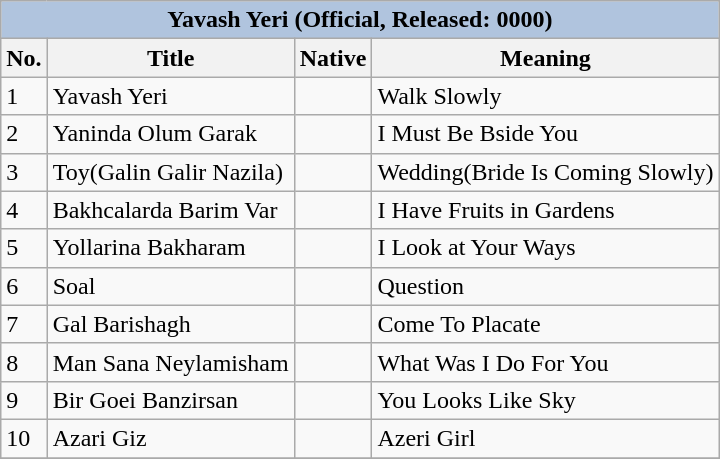<table class="wikitable">
<tr>
<th colspan=5 style="background:#B0C4DE;">Yavash Yeri (Official, Released: 0000)</th>
</tr>
<tr>
<th>No.</th>
<th>Title</th>
<th>Native</th>
<th>Meaning</th>
</tr>
<tr>
<td>1</td>
<td>Yavash Yeri</td>
<td></td>
<td>Walk Slowly</td>
</tr>
<tr>
<td>2</td>
<td>Yaninda Olum Garak</td>
<td></td>
<td>I Must Be Bside You</td>
</tr>
<tr>
<td>3</td>
<td>Toy(Galin Galir Nazila)</td>
<td></td>
<td>Wedding(Bride Is Coming Slowly)</td>
</tr>
<tr>
<td>4</td>
<td>Bakhcalarda Barim Var</td>
<td></td>
<td>I Have Fruits in Gardens</td>
</tr>
<tr>
<td>5</td>
<td>Yollarina Bakharam</td>
<td></td>
<td>I Look at Your Ways</td>
</tr>
<tr>
<td>6</td>
<td>Soal</td>
<td></td>
<td>Question</td>
</tr>
<tr>
<td>7</td>
<td>Gal Barishagh</td>
<td></td>
<td>Come To Placate</td>
</tr>
<tr>
<td>8</td>
<td>Man Sana Neylamisham</td>
<td></td>
<td>What Was I Do For You</td>
</tr>
<tr>
<td>9</td>
<td>Bir Goei Banzirsan</td>
<td></td>
<td>You Looks Like Sky</td>
</tr>
<tr>
<td>10</td>
<td>Azari Giz</td>
<td></td>
<td>Azeri Girl</td>
</tr>
<tr>
</tr>
</table>
